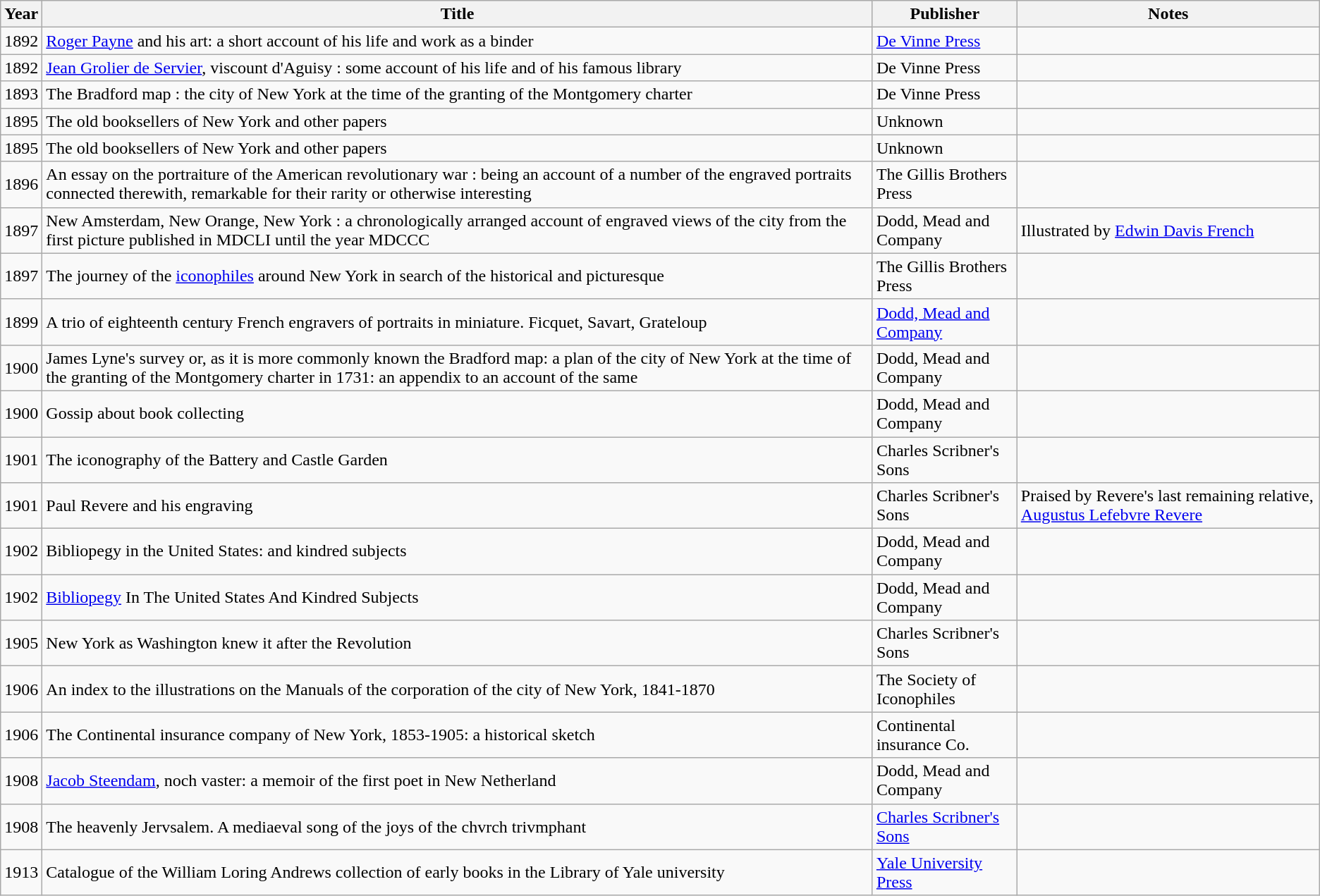<table class="wikitable sortable">
<tr>
<th>Year</th>
<th>Title</th>
<th>Publisher</th>
<th>Notes</th>
</tr>
<tr>
<td>1892</td>
<td><a href='#'>Roger Payne</a> and his art: a short account of his life and work as a binder</td>
<td><a href='#'>De Vinne Press</a></td>
<td></td>
</tr>
<tr>
<td>1892</td>
<td><a href='#'>Jean Grolier de Servier</a>, viscount d'Aguisy : some account of his life and of his famous library</td>
<td>De Vinne Press</td>
<td></td>
</tr>
<tr>
<td>1893</td>
<td>The Bradford map : the city of New York at the time of the granting of the Montgomery charter</td>
<td>De Vinne Press</td>
<td></td>
</tr>
<tr>
<td>1895</td>
<td>The old booksellers of New York and other papers</td>
<td>Unknown</td>
<td></td>
</tr>
<tr>
<td>1895</td>
<td>The old booksellers of New York and other papers</td>
<td>Unknown</td>
<td></td>
</tr>
<tr>
<td>1896</td>
<td>An essay on the portraiture of the American revolutionary war : being an account of a number of the engraved portraits connected therewith, remarkable for their rarity or otherwise interesting</td>
<td>The Gillis Brothers Press</td>
<td></td>
</tr>
<tr>
<td>1897</td>
<td>New Amsterdam, New Orange, New York : a chronologically arranged account of engraved views of the city from the first picture published in MDCLI until the year MDCCC</td>
<td>Dodd, Mead and Company</td>
<td>Illustrated by <a href='#'>Edwin Davis French</a></td>
</tr>
<tr>
<td>1897</td>
<td>The journey of the <a href='#'>iconophiles</a> around New York in search of the historical and picturesque</td>
<td>The Gillis Brothers Press</td>
<td></td>
</tr>
<tr>
<td>1899</td>
<td>A trio of eighteenth century French engravers of portraits in miniature. Ficquet, Savart, Grateloup</td>
<td><a href='#'>Dodd, Mead and Company</a></td>
<td></td>
</tr>
<tr>
<td>1900</td>
<td>James Lyne's survey or, as it is more commonly known the Bradford map: a plan of the city of New York at the time of the granting of the Montgomery charter in 1731: an appendix to an account of the same</td>
<td>Dodd, Mead and Company</td>
<td></td>
</tr>
<tr>
<td>1900</td>
<td>Gossip about book collecting</td>
<td>Dodd, Mead and Company</td>
<td></td>
</tr>
<tr>
<td>1901</td>
<td>The iconography of the Battery and Castle Garden</td>
<td>Charles Scribner's Sons</td>
<td></td>
</tr>
<tr>
<td>1901</td>
<td>Paul Revere and his engraving</td>
<td>Charles Scribner's Sons</td>
<td>Praised by Revere's last remaining relative, <a href='#'>Augustus Lefebvre Revere</a></td>
</tr>
<tr>
<td>1902</td>
<td>Bibliopegy in the United States: and kindred subjects</td>
<td>Dodd, Mead and Company</td>
<td></td>
</tr>
<tr>
<td>1902</td>
<td><a href='#'>Bibliopegy</a> In The United States And Kindred Subjects</td>
<td>Dodd, Mead and Company</td>
<td></td>
</tr>
<tr>
<td>1905</td>
<td>New York as Washington knew it after the Revolution</td>
<td>Charles Scribner's Sons</td>
<td></td>
</tr>
<tr>
<td>1906</td>
<td>An index to the illustrations on the Manuals of the corporation of the city of New York, 1841-1870</td>
<td>The Society of Iconophiles</td>
<td></td>
</tr>
<tr>
<td>1906</td>
<td>The Continental insurance company of New York, 1853-1905: a historical sketch</td>
<td>Continental insurance Co.</td>
<td></td>
</tr>
<tr>
<td>1908</td>
<td><a href='#'>Jacob Steendam</a>, noch vaster: a memoir of the first poet in New Netherland</td>
<td>Dodd, Mead and Company</td>
<td></td>
</tr>
<tr>
<td>1908</td>
<td>The heavenly Jervsalem. A mediaeval song of the joys of the chvrch trivmphant</td>
<td><a href='#'>Charles Scribner's Sons</a></td>
<td></td>
</tr>
<tr>
<td>1913</td>
<td>Catalogue of the William Loring Andrews collection of early books in the Library of Yale university</td>
<td><a href='#'>Yale University Press</a></td>
<td></td>
</tr>
</table>
